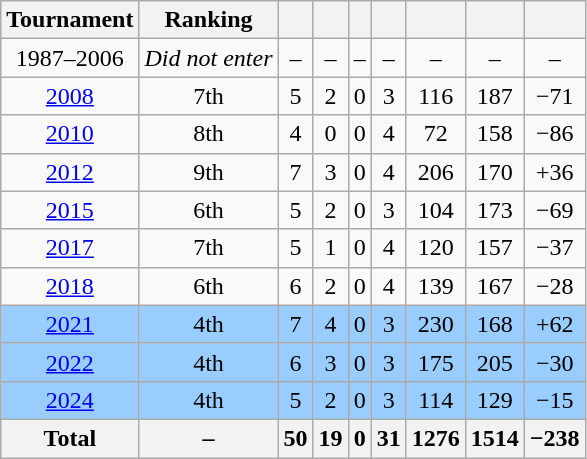<table class="wikitable sortable" style="text-align:center">
<tr>
<th>Tournament</th>
<th>Ranking</th>
<th></th>
<th></th>
<th></th>
<th></th>
<th></th>
<th></th>
<th></th>
</tr>
<tr>
<td style="text-align:center;">1987–2006</td>
<td><em>Did not enter</em></td>
<td>–</td>
<td>–</td>
<td>–</td>
<td>–</td>
<td>–</td>
<td>–</td>
<td>–</td>
</tr>
<tr>
<td style="text-align:center;"> <a href='#'>2008</a></td>
<td>7th</td>
<td>5</td>
<td>2</td>
<td>0</td>
<td>3</td>
<td>116</td>
<td>187</td>
<td>−71</td>
</tr>
<tr>
<td style="text-align:center;"> <a href='#'>2010</a></td>
<td>8th</td>
<td>4</td>
<td>0</td>
<td>0</td>
<td>4</td>
<td>72</td>
<td>158</td>
<td>−86</td>
</tr>
<tr>
<td style="text-align:center;"> <a href='#'>2012</a></td>
<td>9th</td>
<td>7</td>
<td>3</td>
<td>0</td>
<td>4</td>
<td>206</td>
<td>170</td>
<td>+36</td>
</tr>
<tr>
<td style="text-align:center;"> <a href='#'>2015</a></td>
<td>6th</td>
<td>5</td>
<td>2</td>
<td>0</td>
<td>3</td>
<td>104</td>
<td>173</td>
<td>−69</td>
</tr>
<tr>
<td style="text-align:center;"> <a href='#'>2017</a></td>
<td>7th</td>
<td>5</td>
<td>1</td>
<td>0</td>
<td>4</td>
<td>120</td>
<td>157</td>
<td>−37</td>
</tr>
<tr>
<td style="text-align:center;"> <a href='#'>2018</a></td>
<td>6th</td>
<td>6</td>
<td>2</td>
<td>0</td>
<td>4</td>
<td>139</td>
<td>167</td>
<td>−28</td>
</tr>
<tr bgcolor=9acdff>
<td style="text-align:center;"> <a href='#'>2021</a></td>
<td>4th</td>
<td>7</td>
<td>4</td>
<td>0</td>
<td>3</td>
<td>230</td>
<td>168</td>
<td>+62</td>
</tr>
<tr bgcolor=9acdff>
<td style="text-align:center;"> <a href='#'>2022</a></td>
<td>4th</td>
<td>6</td>
<td>3</td>
<td>0</td>
<td>3</td>
<td>175</td>
<td>205</td>
<td>−30</td>
</tr>
<tr bgcolor=9acdff>
<td style="text-align:center;"> <a href='#'>2024</a></td>
<td>4th</td>
<td>5</td>
<td>2</td>
<td>0</td>
<td>3</td>
<td>114</td>
<td>129</td>
<td>−15</td>
</tr>
<tr>
<th align=center>Total</th>
<th>–</th>
<th>50</th>
<th>19</th>
<th>0</th>
<th>31</th>
<th>1276</th>
<th>1514</th>
<th>−238</th>
</tr>
</table>
